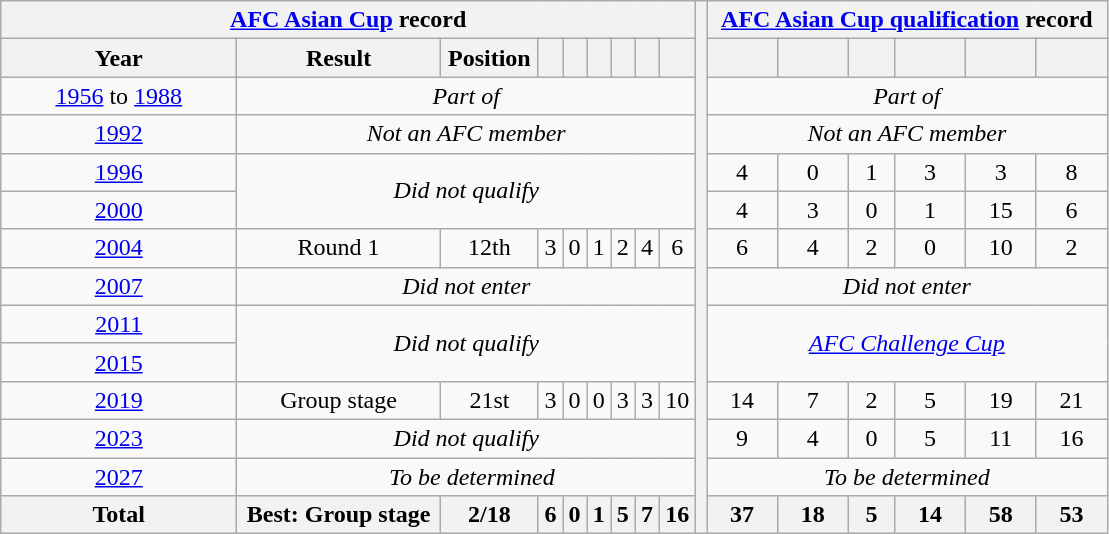<table class="wikitable" style="text-align: center;">
<tr>
<th colspan=9><a href='#'>AFC Asian Cup</a> record</th>
<th style="width:1%;" rowspan="20"></th>
<th colspan=6><a href='#'>AFC Asian Cup qualification</a> record</th>
</tr>
<tr>
<th width=150>Year</th>
<th>Result</th>
<th>Position</th>
<th></th>
<th></th>
<th></th>
<th></th>
<th></th>
<th></th>
<th></th>
<th></th>
<th></th>
<th></th>
<th></th>
<th></th>
</tr>
<tr>
<td> <a href='#'>1956</a> to  <a href='#'>1988</a></td>
<td colspan=8><em>Part of </em></td>
<td colspan=6><em>Part of </em></td>
</tr>
<tr>
<td> <a href='#'>1992</a></td>
<td colspan=8><em>Not an AFC member</em></td>
<td colspan=6><em>Not an AFC member</em></td>
</tr>
<tr>
<td> <a href='#'>1996</a></td>
<td colspan=8 rowspan=2><em>Did not qualify</em></td>
<td>4</td>
<td>0</td>
<td>1</td>
<td>3</td>
<td>3</td>
<td>8</td>
</tr>
<tr>
<td> <a href='#'>2000</a></td>
<td>4</td>
<td>3</td>
<td>0</td>
<td>1</td>
<td>15</td>
<td>6</td>
</tr>
<tr>
<td> <a href='#'>2004</a></td>
<td>Round 1</td>
<td>12th</td>
<td>3</td>
<td>0</td>
<td>1</td>
<td>2</td>
<td>4</td>
<td>6</td>
<td>6</td>
<td>4</td>
<td>2</td>
<td>0</td>
<td>10</td>
<td>2</td>
</tr>
<tr>
<td>    <a href='#'>2007</a></td>
<td colspan=8><em>Did not enter</em></td>
<td colspan=8><em>Did not enter</em></td>
</tr>
<tr>
<td> <a href='#'>2011</a></td>
<td colspan=8 rowspan=2><em>Did not qualify</em></td>
<td colspan=6 rowspan=2><em><a href='#'>AFC Challenge Cup</a></em></td>
</tr>
<tr>
<td> <a href='#'>2015</a></td>
</tr>
<tr>
<td> <a href='#'>2019</a></td>
<td>Group stage</td>
<td>21st</td>
<td>3</td>
<td>0</td>
<td>0</td>
<td>3</td>
<td>3</td>
<td>10</td>
<td>14</td>
<td>7</td>
<td>2</td>
<td>5</td>
<td>19</td>
<td>21</td>
</tr>
<tr>
<td> <a href='#'>2023</a></td>
<td colspan=8><em>Did not qualify</em></td>
<td>9</td>
<td>4</td>
<td>0</td>
<td>5</td>
<td>11</td>
<td>16</td>
</tr>
<tr>
<td> <a href='#'>2027</a></td>
<td colspan="9"><em>To be determined</em></td>
<td colspan=6><em>To be determined</em></td>
</tr>
<tr>
<th><strong>Total</strong></th>
<th><strong>Best: Group stage</strong></th>
<th><strong>2/18</strong></th>
<th><strong>6</strong></th>
<th><strong>0</strong></th>
<th><strong>1</strong></th>
<th><strong>5</strong></th>
<th><strong>7</strong></th>
<th><strong>16</strong></th>
<th><strong>37</strong></th>
<th><strong>18</strong></th>
<th><strong>5</strong></th>
<th><strong>14</strong></th>
<th><strong>58</strong></th>
<th><strong>53</strong></th>
</tr>
</table>
